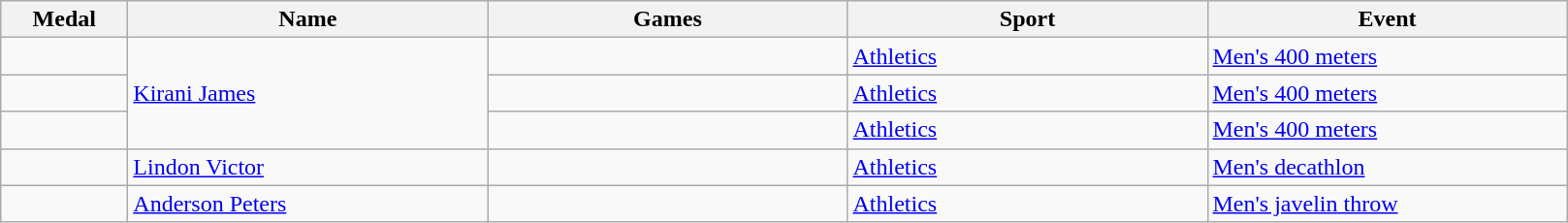<table class="wikitable sortable" style="font-size:100%">
<tr>
<th style="width:5em">Medal</th>
<th style="width:15em">Name</th>
<th style="width:15em">Games</th>
<th style="width:15em">Sport</th>
<th style="width:15em">Event</th>
</tr>
<tr>
<td></td>
<td rowspan=3><a href='#'>Kirani James</a></td>
<td></td>
<td> <a href='#'>Athletics</a></td>
<td><a href='#'>Men's 400 meters</a></td>
</tr>
<tr>
<td></td>
<td></td>
<td> <a href='#'>Athletics</a></td>
<td><a href='#'>Men's 400 meters</a></td>
</tr>
<tr>
<td></td>
<td></td>
<td> <a href='#'>Athletics</a></td>
<td><a href='#'>Men's 400 meters</a></td>
</tr>
<tr>
<td></td>
<td rowspan=1><a href='#'>Lindon Victor</a></td>
<td></td>
<td> <a href='#'>Athletics</a></td>
<td><a href='#'>Men's decathlon</a></td>
</tr>
<tr>
<td></td>
<td rowspan=1><a href='#'>Anderson Peters</a></td>
<td></td>
<td> <a href='#'>Athletics</a></td>
<td><a href='#'>Men's javelin throw</a></td>
</tr>
</table>
